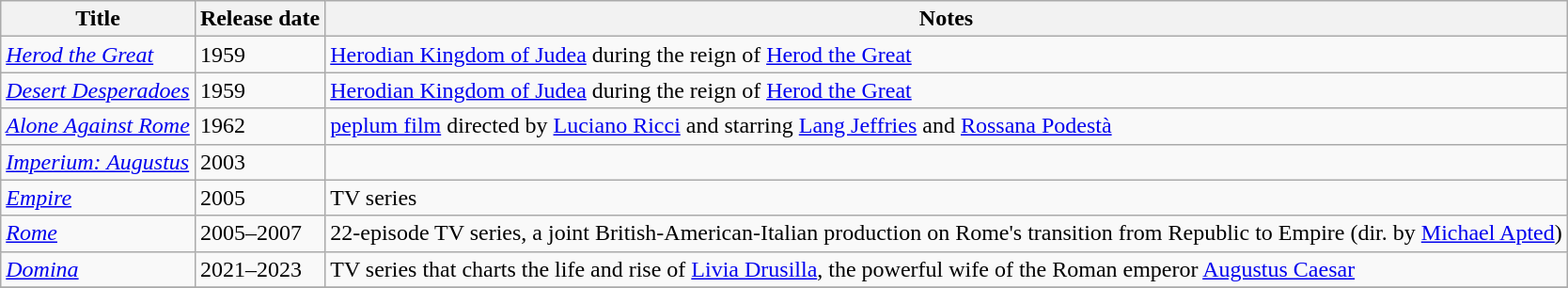<table class="wikitable sortable">
<tr>
<th scope="col">Title</th>
<th scope="col">Release date</th>
<th scope="col" class="unsortable">Notes</th>
</tr>
<tr>
<td><em><a href='#'>Herod the Great</a></em></td>
<td>1959</td>
<td><a href='#'>Herodian Kingdom of Judea</a> during the reign of <a href='#'>Herod the Great</a></td>
</tr>
<tr>
<td><em><a href='#'>Desert Desperadoes</a></em></td>
<td>1959</td>
<td><a href='#'>Herodian Kingdom of Judea</a> during the reign of <a href='#'>Herod the Great</a></td>
</tr>
<tr>
<td><em><a href='#'>Alone Against Rome</a></em></td>
<td>1962</td>
<td><a href='#'>peplum film</a> directed  by <a href='#'>Luciano Ricci</a> and starring <a href='#'>Lang Jeffries</a> and <a href='#'>Rossana Podestà</a></td>
</tr>
<tr>
<td><em><a href='#'>Imperium: Augustus</a></em></td>
<td>2003</td>
<td></td>
</tr>
<tr>
<td><em><a href='#'>Empire</a></em></td>
<td>2005</td>
<td>TV series</td>
</tr>
<tr>
<td><em><a href='#'>Rome</a></em></td>
<td>2005–2007</td>
<td>22-episode TV series, a joint British-American-Italian production on Rome's transition from Republic to Empire (dir. by <a href='#'>Michael Apted</a>)</td>
</tr>
<tr>
<td><em><a href='#'>Domina</a></em></td>
<td>2021–2023</td>
<td>TV series that charts the life and rise of <a href='#'>Livia Drusilla</a>, the powerful wife of the Roman emperor <a href='#'>Augustus Caesar</a></td>
</tr>
<tr>
</tr>
</table>
